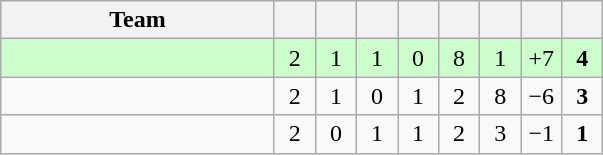<table class="wikitable" style="text-align:center;">
<tr>
<th width=175>Team</th>
<th width=20></th>
<th width=20></th>
<th width=20></th>
<th width=20></th>
<th width=20></th>
<th width=20></th>
<th width=20></th>
<th width=20></th>
</tr>
<tr bgcolor=ccffcc>
<td align="left"></td>
<td>2</td>
<td>1</td>
<td>1</td>
<td>0</td>
<td>8</td>
<td>1</td>
<td>+7</td>
<td><strong>4</strong></td>
</tr>
<tr>
<td align="left"></td>
<td>2</td>
<td>1</td>
<td>0</td>
<td>1</td>
<td>2</td>
<td>8</td>
<td>−6</td>
<td><strong>3</strong></td>
</tr>
<tr>
<td align="left"></td>
<td>2</td>
<td>0</td>
<td>1</td>
<td>1</td>
<td>2</td>
<td>3</td>
<td>−1</td>
<td><strong>1</strong></td>
</tr>
</table>
